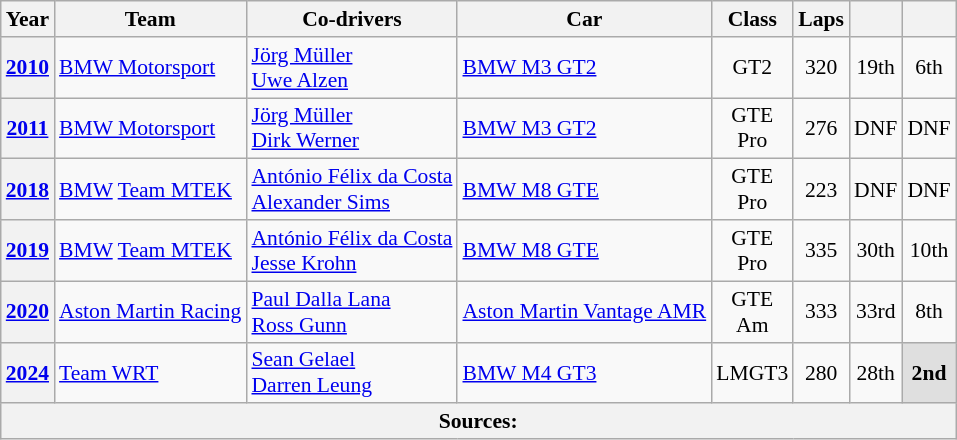<table class="wikitable" style="text-align:center; font-size:90%">
<tr>
<th>Year</th>
<th>Team</th>
<th>Co-drivers</th>
<th>Car</th>
<th>Class</th>
<th>Laps</th>
<th></th>
<th></th>
</tr>
<tr>
<th><a href='#'>2010</a></th>
<td align="left"> <a href='#'>BMW Motorsport</a></td>
<td align="left"> <a href='#'>Jörg Müller</a><br> <a href='#'>Uwe Alzen</a></td>
<td align="left"><a href='#'>BMW M3 GT2</a></td>
<td>GT2</td>
<td>320</td>
<td>19th</td>
<td>6th</td>
</tr>
<tr>
<th><a href='#'>2011</a></th>
<td align="left"> <a href='#'>BMW Motorsport</a></td>
<td align="left"> <a href='#'>Jörg Müller</a><br> <a href='#'>Dirk Werner</a></td>
<td align="left"><a href='#'>BMW M3 GT2</a></td>
<td>GTE<br>Pro</td>
<td>276</td>
<td>DNF</td>
<td>DNF</td>
</tr>
<tr>
<th><a href='#'>2018</a></th>
<td align="left"> <a href='#'>BMW</a> <a href='#'>Team MTEK</a></td>
<td align="left"> <a href='#'>António Félix da Costa</a><br> <a href='#'>Alexander Sims</a></td>
<td align="left"><a href='#'>BMW M8 GTE</a></td>
<td>GTE<br>Pro</td>
<td>223</td>
<td>DNF</td>
<td>DNF</td>
</tr>
<tr>
<th><a href='#'>2019</a></th>
<td align="left"> <a href='#'>BMW</a> <a href='#'>Team MTEK</a></td>
<td align="left"> <a href='#'>António Félix da Costa</a><br> <a href='#'>Jesse Krohn</a></td>
<td align="left"><a href='#'>BMW M8 GTE</a></td>
<td>GTE<br>Pro</td>
<td>335</td>
<td>30th</td>
<td>10th</td>
</tr>
<tr>
<th><a href='#'>2020</a></th>
<td align="left"> <a href='#'>Aston Martin Racing</a></td>
<td align="left"> <a href='#'>Paul Dalla Lana</a><br> <a href='#'>Ross Gunn</a></td>
<td align="left"><a href='#'>Aston Martin Vantage AMR</a></td>
<td>GTE<br>Am</td>
<td>333</td>
<td>33rd</td>
<td>8th</td>
</tr>
<tr>
<th><a href='#'>2024</a></th>
<td align="left"> <a href='#'>Team WRT</a></td>
<td align="left"> <a href='#'>Sean Gelael</a><br> <a href='#'>Darren Leung</a></td>
<td align="left"><a href='#'>BMW M4 GT3</a></td>
<td>LMGT3</td>
<td>280</td>
<td>28th</td>
<td style="background:#DFDFDF;"><strong>2nd</strong></td>
</tr>
<tr>
<th colspan="8">Sources:</th>
</tr>
</table>
